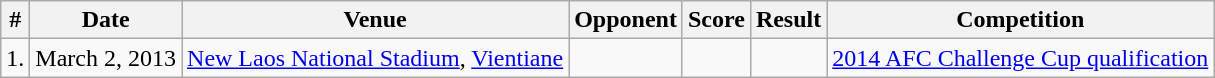<table class="wikitable">
<tr>
<th>#</th>
<th>Date</th>
<th>Venue</th>
<th>Opponent</th>
<th>Score</th>
<th>Result</th>
<th>Competition</th>
</tr>
<tr>
<td>1.</td>
<td>March 2, 2013</td>
<td><a href='#'>New Laos National Stadium</a>, <a href='#'>Vientiane</a></td>
<td></td>
<td></td>
<td></td>
<td><a href='#'>2014 AFC Challenge Cup qualification</a></td>
</tr>
</table>
